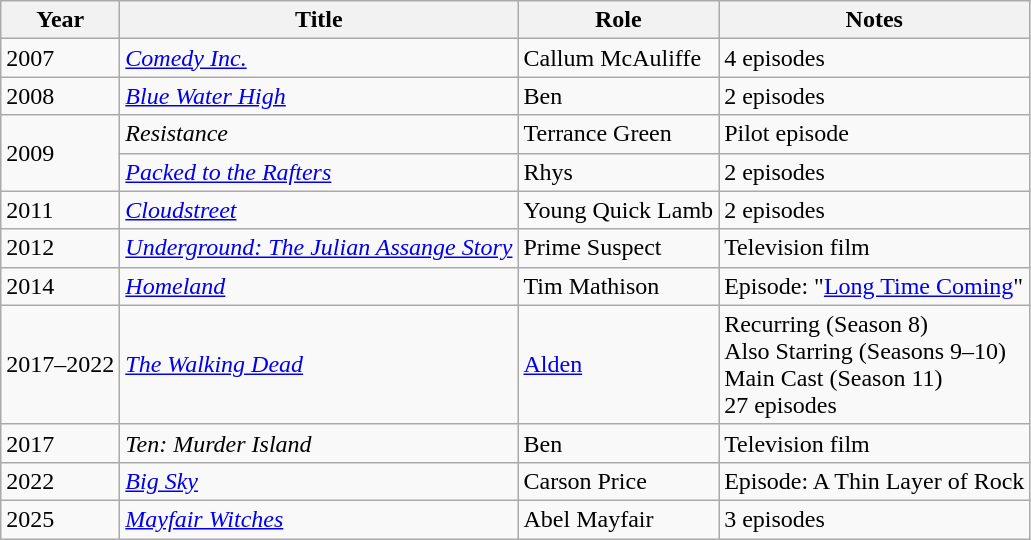<table class="wikitable sortable">
<tr>
<th>Year</th>
<th>Title</th>
<th>Role</th>
<th class="unsortable">Notes</th>
</tr>
<tr>
<td>2007</td>
<td><em><a href='#'>Comedy Inc.</a></em></td>
<td>Callum McAuliffe</td>
<td>4 episodes</td>
</tr>
<tr>
<td>2008</td>
<td><em><a href='#'>Blue Water High</a></em></td>
<td>Ben</td>
<td>2 episodes</td>
</tr>
<tr>
<td rowspan="2">2009</td>
<td><em>Resistance</em></td>
<td>Terrance Green</td>
<td>Pilot episode</td>
</tr>
<tr>
<td><em><a href='#'>Packed to the Rafters</a></em></td>
<td>Rhys</td>
<td>2 episodes</td>
</tr>
<tr>
<td>2011</td>
<td><em><a href='#'>Cloudstreet</a></em></td>
<td>Young Quick Lamb</td>
<td>2 episodes</td>
</tr>
<tr>
<td>2012</td>
<td><em><a href='#'>Underground: The Julian Assange Story</a></em></td>
<td>Prime Suspect</td>
<td>Television film</td>
</tr>
<tr>
<td>2014</td>
<td><em><a href='#'>Homeland</a></em></td>
<td>Tim Mathison</td>
<td>Episode: "<a href='#'>Long Time Coming</a>"</td>
</tr>
<tr>
<td>2017–2022</td>
<td><em><a href='#'>The Walking Dead</a></em></td>
<td><a href='#'>Alden</a></td>
<td>Recurring (Season 8)<br>Also Starring (Seasons 9–10)<br>Main Cast (Season 11)<br>27 episodes</td>
</tr>
<tr>
<td>2017</td>
<td><em>Ten: Murder Island</em></td>
<td>Ben</td>
<td>Television film</td>
</tr>
<tr>
<td>2022</td>
<td><em><a href='#'>Big Sky</a></em></td>
<td>Carson Price</td>
<td>Episode: A Thin Layer of Rock</td>
</tr>
<tr>
<td>2025</td>
<td><em><a href='#'>Mayfair Witches</a></em></td>
<td>Abel Mayfair</td>
<td>3 episodes</td>
</tr>
</table>
